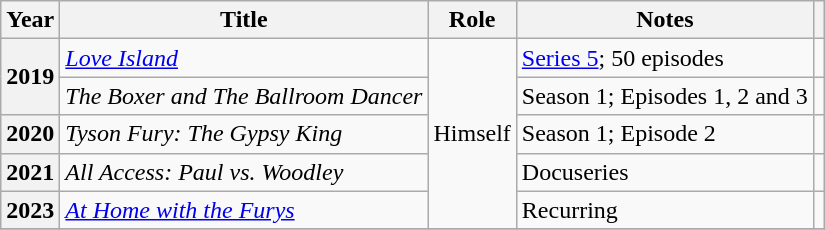<table class="wikitable sortable plainrowheaders">
<tr>
<th scope="col">Year</th>
<th scope="col">Title</th>
<th scope="col">Role</th>
<th scope="col" class="unsortable">Notes</th>
<th scope="col" class="unsortable"></th>
</tr>
<tr>
<th rowspan="2" scope="row">2019</th>
<td scope="row"><em><a href='#'>Love Island</a></em></td>
<td rowspan="5" scope="row">Himself</td>
<td><a href='#'>Series 5</a>; 50 episodes</td>
<td style="text-align:center;"></td>
</tr>
<tr>
<td scope="row"><em>The Boxer and The Ballroom Dancer</em></td>
<td>Season 1; Episodes 1, 2 and 3</td>
<td style="text-align:center;"></td>
</tr>
<tr>
<th scope="row">2020</th>
<td scope="row"><em>Tyson Fury: The Gypsy King</em></td>
<td>Season 1; Episode 2</td>
<td style="text-align:center;"></td>
</tr>
<tr>
<th scope="row">2021</th>
<td scope="row"><em>All Access: Paul vs. Woodley</em></td>
<td>Docuseries</td>
<td style="text-align:center;"></td>
</tr>
<tr>
<th scope="row">2023</th>
<td scope="row"><em><a href='#'>At Home with the Furys</a></em></td>
<td>Recurring</td>
<td style="text-align:center;"></td>
</tr>
<tr>
</tr>
</table>
